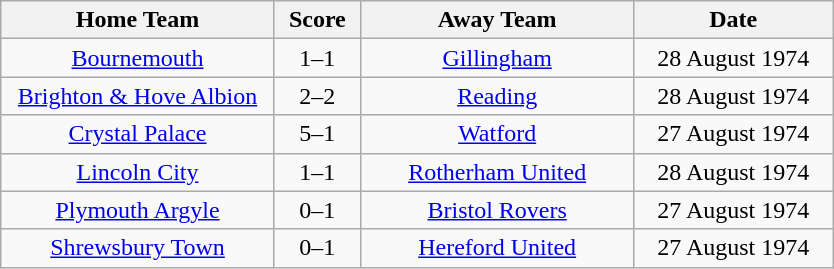<table class="wikitable" style="text-align:center;">
<tr>
<th width=175>Home Team</th>
<th width=50>Score</th>
<th width=175>Away Team</th>
<th width=125>Date</th>
</tr>
<tr>
<td><a href='#'>Bournemouth</a></td>
<td>1–1</td>
<td><a href='#'>Gillingham</a></td>
<td>28 August 1974</td>
</tr>
<tr>
<td><a href='#'>Brighton & Hove Albion</a></td>
<td>2–2</td>
<td><a href='#'>Reading</a></td>
<td>28 August 1974</td>
</tr>
<tr>
<td><a href='#'>Crystal Palace</a></td>
<td>5–1</td>
<td><a href='#'>Watford</a></td>
<td>27 August 1974</td>
</tr>
<tr>
<td><a href='#'>Lincoln City</a></td>
<td>1–1</td>
<td><a href='#'>Rotherham United</a></td>
<td>28 August 1974</td>
</tr>
<tr>
<td><a href='#'>Plymouth Argyle</a></td>
<td>0–1</td>
<td><a href='#'>Bristol Rovers</a></td>
<td>27 August 1974</td>
</tr>
<tr>
<td><a href='#'>Shrewsbury Town</a></td>
<td>0–1</td>
<td><a href='#'>Hereford United</a></td>
<td>27 August 1974</td>
</tr>
</table>
